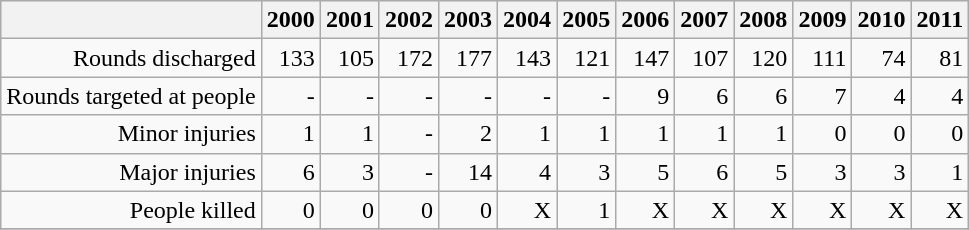<table class="wikitable" style="text-align: right">
<tr style="background:#ececec;">
<th></th>
<th>2000</th>
<th>2001</th>
<th>2002</th>
<th>2003</th>
<th>2004</th>
<th>2005</th>
<th>2006</th>
<th>2007</th>
<th>2008</th>
<th>2009</th>
<th>2010</th>
<th>2011</th>
</tr>
<tr>
<td>Rounds discharged</td>
<td>133</td>
<td>105</td>
<td>172</td>
<td>177</td>
<td>143</td>
<td>121</td>
<td>147</td>
<td>107</td>
<td>120</td>
<td>111</td>
<td>74</td>
<td>81</td>
</tr>
<tr>
<td>Rounds targeted at people</td>
<td>-</td>
<td>-</td>
<td>-</td>
<td>-</td>
<td>-</td>
<td>-</td>
<td>9</td>
<td>6</td>
<td>6</td>
<td>7</td>
<td>4</td>
<td>4</td>
</tr>
<tr>
<td>Minor injuries</td>
<td>1</td>
<td>1</td>
<td>-</td>
<td>2</td>
<td>1</td>
<td>1</td>
<td>1</td>
<td>1</td>
<td>1</td>
<td>0</td>
<td>0</td>
<td>0</td>
</tr>
<tr>
<td>Major injuries</td>
<td>6</td>
<td>3</td>
<td>-</td>
<td>14</td>
<td>4</td>
<td>3</td>
<td>5</td>
<td>6</td>
<td>5</td>
<td>3</td>
<td>3</td>
<td>1</td>
</tr>
<tr>
<td>People killed</td>
<td>0</td>
<td>0</td>
<td>0</td>
<td>0</td>
<td>X</td>
<td>1</td>
<td>X</td>
<td>X</td>
<td>X</td>
<td>X</td>
<td>X</td>
<td>X</td>
</tr>
<tr>
</tr>
</table>
